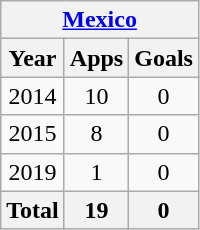<table class="wikitable" style="text-align:center">
<tr>
<th colspan=3><a href='#'>Mexico</a></th>
</tr>
<tr>
<th>Year</th>
<th>Apps</th>
<th>Goals</th>
</tr>
<tr>
<td>2014</td>
<td>10</td>
<td>0</td>
</tr>
<tr>
<td>2015</td>
<td>8</td>
<td>0</td>
</tr>
<tr>
<td>2019</td>
<td>1</td>
<td>0</td>
</tr>
<tr>
<th>Total</th>
<th>19</th>
<th>0</th>
</tr>
</table>
